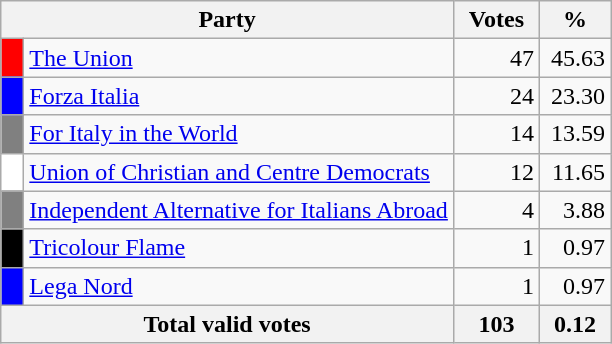<table class="wikitable">
<tr>
<th colspan="2" style="width: 130px">Party</th>
<th style="width: 50px">Votes</th>
<th style="width: 40px">%</th>
</tr>
<tr>
<td style="background-color:red">  </td>
<td style="text-align: left"><a href='#'>The Union</a></td>
<td style="text-align: right">47</td>
<td style="text-align: right">45.63</td>
</tr>
<tr>
<td style="background-color:blue">  </td>
<td style="text-align: left"><a href='#'>Forza Italia</a></td>
<td style="text-align: right">24</td>
<td style="text-align: right">23.30</td>
</tr>
<tr>
<td style="background-color:grey">  </td>
<td style="text-align: left"><a href='#'>For Italy in the World</a></td>
<td align="right">14</td>
<td align="right">13.59</td>
</tr>
<tr>
<td style="background-color:white">  </td>
<td style="text-align: left"><a href='#'>Union of Christian and Centre Democrats</a></td>
<td align="right">12</td>
<td align="right">11.65</td>
</tr>
<tr>
<td style="background-color:grey">  </td>
<td style="text-align: left"><a href='#'>Independent Alternative for Italians Abroad</a></td>
<td align="right">4</td>
<td align="right">3.88</td>
</tr>
<tr>
<td style="background-color:black">  </td>
<td style="text-align: left"><a href='#'>Tricolour Flame</a></td>
<td align="right">1</td>
<td align="right">0.97</td>
</tr>
<tr>
<td style="background-color:blue">  </td>
<td style="text-align: left"><a href='#'>Lega Nord</a></td>
<td align="right">1</td>
<td align="right">0.97</td>
</tr>
<tr bgcolor="white">
<th align="right" colspan=2>Total valid votes</th>
<th align="right">103</th>
<th align="right">0.12</th>
</tr>
</table>
